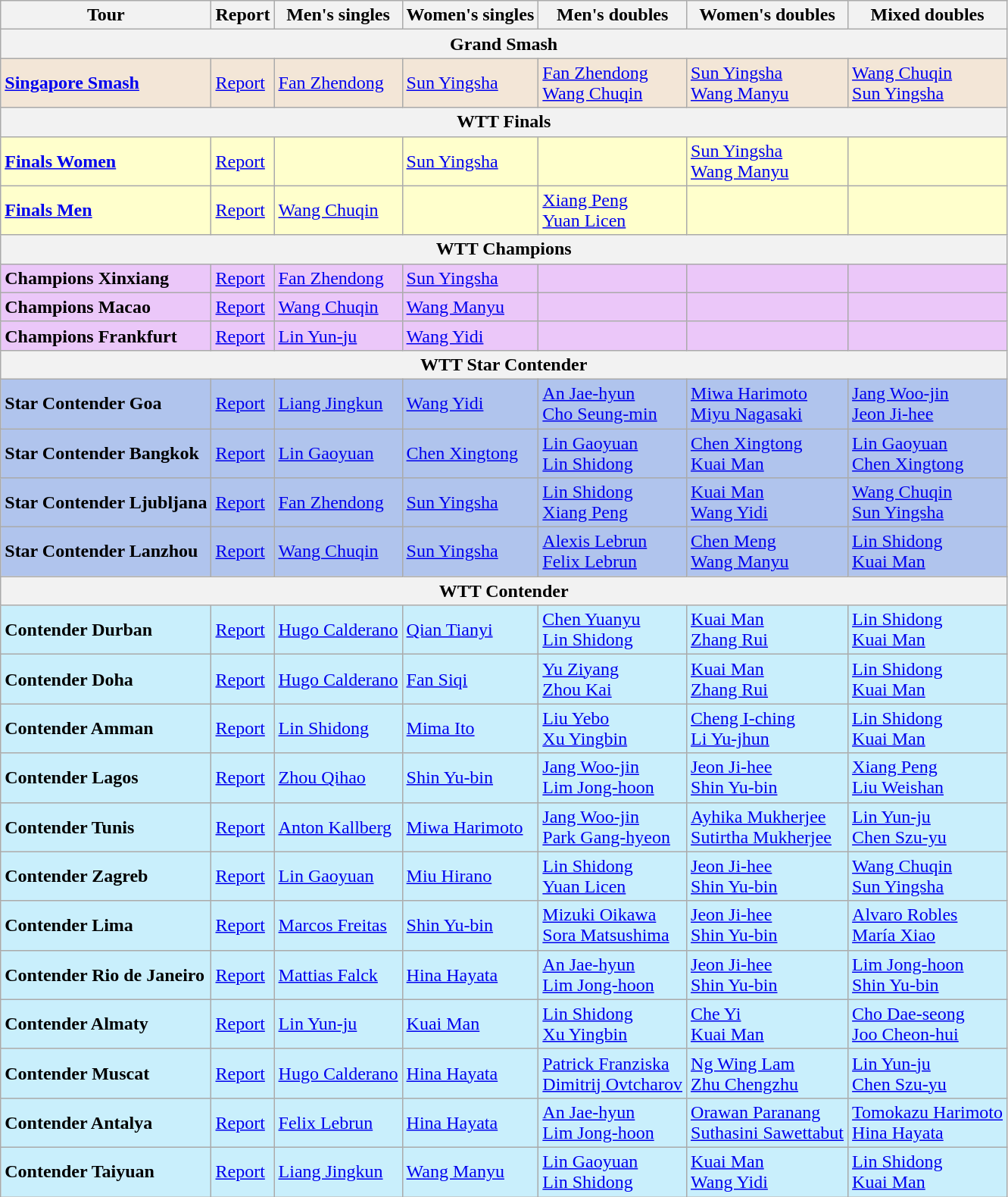<table class="wikitable">
<tr>
<th>Tour</th>
<th>Report</th>
<th>Men's singles</th>
<th>Women's singles</th>
<th>Men's doubles</th>
<th>Women's doubles</th>
<th>Mixed doubles</th>
</tr>
<tr>
<th colspan="7">Grand Smash</th>
</tr>
<tr bgcolor="#f3e6d7">
<td><strong><a href='#'>Singapore Smash</a></strong></td>
<td><a href='#'>Report</a></td>
<td> <a href='#'>Fan Zhendong</a></td>
<td> <a href='#'>Sun Yingsha</a></td>
<td> <a href='#'>Fan Zhendong</a><br> <a href='#'>Wang Chuqin</a></td>
<td> <a href='#'>Sun Yingsha</a><br> <a href='#'>Wang Manyu</a></td>
<td> <a href='#'>Wang Chuqin</a><br> <a href='#'>Sun Yingsha</a></td>
</tr>
<tr>
<th colspan="7">WTT Finals</th>
</tr>
<tr bgcolor="#ffc">
<td><strong><a href='#'>Finals Women</a></strong></td>
<td><a href='#'>Report</a></td>
<td></td>
<td> <a href='#'>Sun Yingsha</a></td>
<td> <br></td>
<td> <a href='#'>Sun Yingsha</a><br> <a href='#'>Wang Manyu</a></td>
<td> <br></td>
</tr>
<tr bgcolor="#ffc">
<td><strong><a href='#'>Finals Men</a></strong></td>
<td><a href='#'>Report</a></td>
<td> <a href='#'>Wang Chuqin</a></td>
<td></td>
<td> <a href='#'>Xiang Peng</a><br> <a href='#'>Yuan Licen</a></td>
<td> <br></td>
<td> <br></td>
</tr>
<tr>
<th colspan="7">WTT Champions</th>
</tr>
<tr bgcolor="#EBC7F9">
<td><strong>Champions Xinxiang</strong></td>
<td><a href='#'>Report</a></td>
<td> <a href='#'>Fan Zhendong</a></td>
<td> <a href='#'>Sun Yingsha</a></td>
<td> <br></td>
<td> <br></td>
<td> <br></td>
</tr>
<tr bgcolor="#EBC7F9">
<td><strong>Champions Macao</strong></td>
<td><a href='#'>Report</a></td>
<td> <a href='#'>Wang Chuqin</a></td>
<td> <a href='#'>Wang Manyu</a></td>
<td> <br></td>
<td> <br></td>
<td> <br></td>
</tr>
<tr bgcolor="#EBC7F9">
<td><strong>Champions Frankfurt</strong></td>
<td><a href='#'>Report</a></td>
<td> <a href='#'>Lin Yun-ju</a></td>
<td> <a href='#'>Wang Yidi</a></td>
<td> <br></td>
<td> <br></td>
<td> <br></td>
</tr>
<tr>
<th colspan="7">WTT Star Contender</th>
</tr>
<tr bgcolor="#b0c4ed">
<td><strong>Star Contender Goa</strong></td>
<td><a href='#'>Report</a></td>
<td> <a href='#'>Liang Jingkun</a></td>
<td> <a href='#'>Wang Yidi</a></td>
<td> <a href='#'>An Jae-hyun</a><br> <a href='#'>Cho Seung-min</a></td>
<td> <a href='#'>Miwa Harimoto</a><br> <a href='#'>Miyu Nagasaki</a></td>
<td> <a href='#'>Jang Woo-jin</a><br> <a href='#'>Jeon Ji-hee</a></td>
</tr>
<tr bgcolor="#b0c4ed">
<td><strong>Star Contender Bangkok</strong></td>
<td><a href='#'>Report</a></td>
<td> <a href='#'>Lin Gaoyuan</a></td>
<td> <a href='#'>Chen Xingtong</a></td>
<td> <a href='#'>Lin Gaoyuan</a><br> <a href='#'>Lin Shidong</a></td>
<td> <a href='#'>Chen Xingtong</a><br> <a href='#'>Kuai Man</a></td>
<td> <a href='#'>Lin Gaoyuan</a><br> <a href='#'>Chen Xingtong</a></td>
</tr>
<tr bgcolor="#b0c4ed">
<td><strong>Star Contender Ljubljana</strong></td>
<td><a href='#'>Report</a></td>
<td> <a href='#'>Fan Zhendong</a></td>
<td> <a href='#'>Sun Yingsha</a></td>
<td> <a href='#'>Lin Shidong</a><br> <a href='#'>Xiang Peng</a></td>
<td> <a href='#'>Kuai Man</a><br>  <a href='#'>Wang Yidi</a></td>
<td> <a href='#'>Wang Chuqin</a><br> <a href='#'>Sun Yingsha</a></td>
</tr>
<tr bgcolor="#b0c4ed">
<td><strong>Star Contender Lanzhou</strong></td>
<td><a href='#'>Report</a></td>
<td> <a href='#'>Wang Chuqin</a></td>
<td> <a href='#'>Sun Yingsha</a></td>
<td> <a href='#'>Alexis Lebrun</a><br> <a href='#'>Felix Lebrun</a></td>
<td> <a href='#'>Chen Meng</a><br> <a href='#'>Wang Manyu</a></td>
<td> <a href='#'>Lin Shidong</a><br> <a href='#'>Kuai Man</a></td>
</tr>
<tr>
<th colspan="7">WTT Contender</th>
</tr>
<tr bgcolor="#C9EFFC">
<td><strong>Contender Durban</strong></td>
<td><a href='#'>Report</a></td>
<td> <a href='#'>Hugo Calderano</a></td>
<td> <a href='#'>Qian Tianyi</a></td>
<td> <a href='#'>Chen Yuanyu</a><br> <a href='#'>Lin Shidong</a></td>
<td> <a href='#'>Kuai Man</a><br> <a href='#'>Zhang Rui</a></td>
<td> <a href='#'>Lin Shidong</a><br> <a href='#'>Kuai Man</a></td>
</tr>
<tr bgcolor="#C9EFFC">
<td><strong>Contender Doha</strong></td>
<td><a href='#'>Report</a></td>
<td> <a href='#'>Hugo Calderano</a></td>
<td> <a href='#'>Fan Siqi</a></td>
<td> <a href='#'>Yu Ziyang</a><br> <a href='#'>Zhou Kai</a></td>
<td> <a href='#'>Kuai Man</a><br> <a href='#'>Zhang Rui</a></td>
<td> <a href='#'>Lin Shidong</a><br> <a href='#'>Kuai Man</a></td>
</tr>
<tr bgcolor="#C9EFFC">
<td><strong>Contender Amman</strong></td>
<td><a href='#'>Report</a></td>
<td> <a href='#'>Lin Shidong</a></td>
<td> <a href='#'>Mima Ito</a></td>
<td> <a href='#'>Liu Yebo</a><br> <a href='#'>Xu Yingbin</a></td>
<td> <a href='#'>Cheng I-ching</a><br> <a href='#'>Li Yu-jhun</a></td>
<td> <a href='#'>Lin Shidong</a><br> <a href='#'>Kuai Man</a></td>
</tr>
<tr bgcolor="#C9EFFC">
<td><strong>Contender Lagos</strong></td>
<td><a href='#'>Report</a></td>
<td> <a href='#'>Zhou Qihao</a></td>
<td> <a href='#'>Shin Yu-bin</a></td>
<td> <a href='#'>Jang Woo-jin</a><br> <a href='#'>Lim Jong-hoon</a></td>
<td> <a href='#'>Jeon Ji-hee</a><br> <a href='#'>Shin Yu-bin</a></td>
<td> <a href='#'>Xiang Peng</a><br> <a href='#'>Liu Weishan</a></td>
</tr>
<tr bgcolor="#C9EFFC">
<td><strong>Contender Tunis</strong></td>
<td><a href='#'>Report</a></td>
<td> <a href='#'>Anton Kallberg</a></td>
<td> <a href='#'>Miwa Harimoto</a></td>
<td> <a href='#'>Jang Woo-jin</a><br> <a href='#'>Park Gang-hyeon</a></td>
<td> <a href='#'>Ayhika Mukherjee</a><br> <a href='#'>Sutirtha Mukherjee</a></td>
<td> <a href='#'>Lin Yun-ju</a><br> <a href='#'>Chen Szu-yu</a></td>
</tr>
<tr bgcolor="#C9EFFC">
<td><strong>Contender Zagreb</strong></td>
<td><a href='#'>Report</a></td>
<td> <a href='#'>Lin Gaoyuan</a></td>
<td> <a href='#'>Miu Hirano</a></td>
<td> <a href='#'>Lin Shidong</a><br> <a href='#'>Yuan Licen</a></td>
<td> <a href='#'>Jeon Ji-hee</a><br> <a href='#'>Shin Yu-bin</a></td>
<td> <a href='#'>Wang Chuqin</a><br> <a href='#'>Sun Yingsha</a></td>
</tr>
<tr bgcolor="#C9EFFC">
<td><strong>Contender Lima</strong></td>
<td><a href='#'>Report</a></td>
<td> <a href='#'>Marcos Freitas</a></td>
<td> <a href='#'>Shin Yu-bin</a></td>
<td> <a href='#'>Mizuki Oikawa</a><br> <a href='#'>Sora Matsushima</a></td>
<td> <a href='#'>Jeon Ji-hee</a><br> <a href='#'>Shin Yu-bin</a></td>
<td> <a href='#'>Alvaro Robles</a><br> <a href='#'>María Xiao</a></td>
</tr>
<tr bgcolor="#C9EFFC">
<td><strong>Contender Rio de Janeiro</strong></td>
<td><a href='#'>Report</a></td>
<td> <a href='#'>Mattias Falck</a></td>
<td> <a href='#'>Hina Hayata</a></td>
<td> <a href='#'>An Jae-hyun</a><br> <a href='#'>Lim Jong-hoon</a></td>
<td> <a href='#'>Jeon Ji-hee</a><br> <a href='#'>Shin Yu-bin</a></td>
<td> <a href='#'>Lim Jong-hoon</a><br> <a href='#'>Shin Yu-bin</a></td>
</tr>
<tr bgcolor="#C9EFFC">
<td><strong>Contender Almaty</strong></td>
<td><a href='#'>Report</a></td>
<td> <a href='#'>Lin Yun-ju</a></td>
<td> <a href='#'>Kuai Man</a></td>
<td> <a href='#'>Lin Shidong</a><br> <a href='#'>Xu Yingbin</a></td>
<td> <a href='#'>Che Yi</a><br> <a href='#'>Kuai Man</a></td>
<td> <a href='#'>Cho Dae-seong</a><br> <a href='#'>Joo Cheon-hui</a></td>
</tr>
<tr bgcolor="#C9EFFC">
<td><strong>Contender Muscat</strong></td>
<td><a href='#'>Report</a></td>
<td> <a href='#'>Hugo Calderano</a></td>
<td> <a href='#'>Hina Hayata</a></td>
<td> <a href='#'>Patrick Franziska</a><br> <a href='#'>Dimitrij Ovtcharov</a></td>
<td> <a href='#'>Ng Wing Lam</a><br> <a href='#'>Zhu Chengzhu</a></td>
<td> <a href='#'>Lin Yun-ju</a><br> <a href='#'>Chen Szu-yu</a></td>
</tr>
<tr bgcolor="#C9EFFC">
<td><strong>Contender Antalya</strong></td>
<td><a href='#'>Report</a></td>
<td> <a href='#'>Felix Lebrun</a></td>
<td> <a href='#'>Hina Hayata</a></td>
<td> <a href='#'>An Jae-hyun</a><br> <a href='#'>Lim Jong-hoon</a></td>
<td> <a href='#'>Orawan Paranang</a><br> <a href='#'>Suthasini Sawettabut</a></td>
<td> <a href='#'>Tomokazu Harimoto</a><br> <a href='#'>Hina Hayata</a></td>
</tr>
<tr bgcolor="#C9EFFC">
<td><strong>Contender Taiyuan</strong></td>
<td><a href='#'>Report</a></td>
<td> <a href='#'>Liang Jingkun</a></td>
<td> <a href='#'>Wang Manyu</a></td>
<td> <a href='#'>Lin Gaoyuan</a><br> <a href='#'>Lin Shidong</a></td>
<td> <a href='#'>Kuai Man</a><br> <a href='#'>Wang Yidi</a></td>
<td> <a href='#'>Lin Shidong</a><br> <a href='#'>Kuai Man</a></td>
</tr>
</table>
